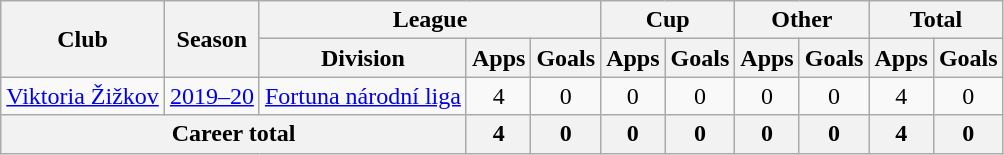<table class="wikitable" style="text-align: center">
<tr>
<th rowspan="2">Club</th>
<th rowspan="2">Season</th>
<th colspan="3">League</th>
<th colspan="2">Cup</th>
<th colspan="2">Other</th>
<th colspan="2">Total</th>
</tr>
<tr>
<th>Division</th>
<th>Apps</th>
<th>Goals</th>
<th>Apps</th>
<th>Goals</th>
<th>Apps</th>
<th>Goals</th>
<th>Apps</th>
<th>Goals</th>
</tr>
<tr>
<td><a href='#'>Viktoria Žižkov</a></td>
<td><a href='#'>2019–20</a></td>
<td><a href='#'>Fortuna národní liga</a></td>
<td>4</td>
<td>0</td>
<td>0</td>
<td>0</td>
<td>0</td>
<td>0</td>
<td>4</td>
<td>0</td>
</tr>
<tr>
<th colspan="3"><strong>Career total</strong></th>
<th>4</th>
<th>0</th>
<th>0</th>
<th>0</th>
<th>0</th>
<th>0</th>
<th>4</th>
<th>0</th>
</tr>
</table>
